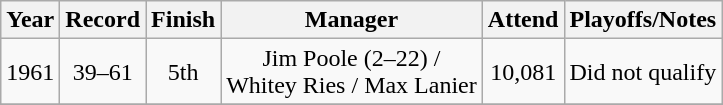<table class="wikitable" style="text-align:center">
<tr>
<th>Year</th>
<th>Record</th>
<th>Finish</th>
<th>Manager</th>
<th>Attend</th>
<th>Playoffs/Notes</th>
</tr>
<tr align=center>
<td>1961</td>
<td>39–61</td>
<td>5th</td>
<td>Jim Poole (2–22) /<br>Whitey Ries / Max Lanier</td>
<td>10,081</td>
<td>Did not qualify</td>
</tr>
<tr align=center>
</tr>
</table>
